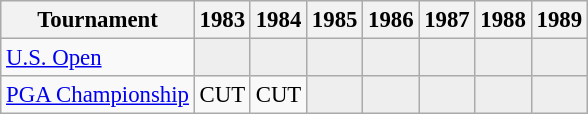<table class="wikitable" style="font-size:95%;text-align:center;">
<tr>
<th>Tournament</th>
<th>1983</th>
<th>1984</th>
<th>1985</th>
<th>1986</th>
<th>1987</th>
<th>1988</th>
<th>1989</th>
</tr>
<tr>
<td align=left><a href='#'>U.S. Open</a></td>
<td style="background:#eeeeee;"></td>
<td style="background:#eeeeee;"></td>
<td style="background:#eeeeee;"></td>
<td style="background:#eeeeee;"></td>
<td style="background:#eeeeee;"></td>
<td style="background:#eeeeee;"></td>
<td style="background:#eeeeee;"></td>
</tr>
<tr>
<td align=left><a href='#'>PGA Championship</a></td>
<td>CUT</td>
<td>CUT</td>
<td style="background:#eeeeee;"></td>
<td style="background:#eeeeee;"></td>
<td style="background:#eeeeee;"></td>
<td style="background:#eeeeee;"></td>
<td style="background:#eeeeee;"></td>
</tr>
</table>
